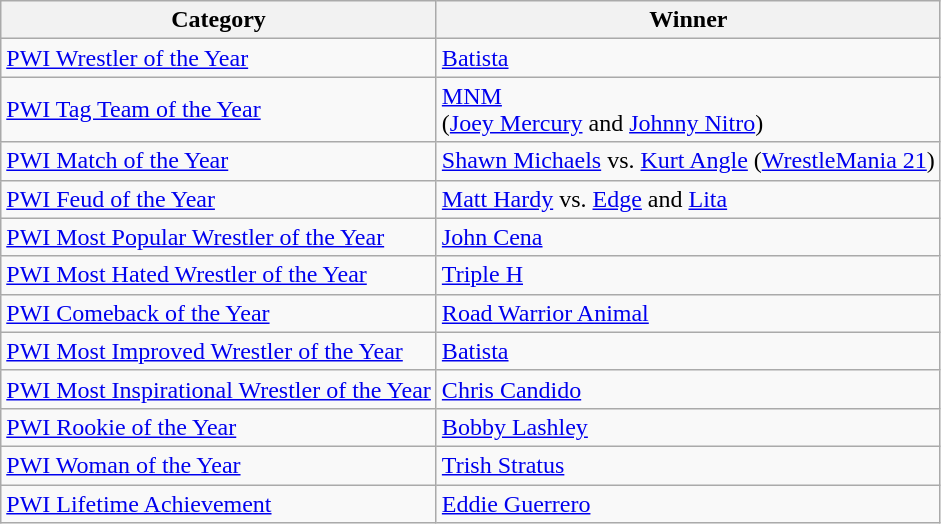<table class="wikitable">
<tr>
<th>Category</th>
<th>Winner</th>
</tr>
<tr>
<td><a href='#'>PWI Wrestler of the Year</a></td>
<td><a href='#'>Batista</a></td>
</tr>
<tr>
<td><a href='#'>PWI Tag Team of the Year</a></td>
<td><a href='#'>MNM</a><br>(<a href='#'>Joey Mercury</a> and <a href='#'>Johnny Nitro</a>)</td>
</tr>
<tr>
<td><a href='#'>PWI Match of the Year</a></td>
<td><a href='#'>Shawn Michaels</a> vs. <a href='#'>Kurt Angle</a> (<a href='#'>WrestleMania 21</a>)</td>
</tr>
<tr>
<td><a href='#'>PWI Feud of the Year</a></td>
<td><a href='#'>Matt Hardy</a> vs. <a href='#'>Edge</a> and <a href='#'>Lita</a></td>
</tr>
<tr>
<td><a href='#'>PWI Most Popular Wrestler of the Year</a></td>
<td><a href='#'>John Cena</a></td>
</tr>
<tr>
<td><a href='#'>PWI Most Hated Wrestler of the Year</a></td>
<td><a href='#'>Triple H</a></td>
</tr>
<tr>
<td><a href='#'>PWI Comeback of the Year</a></td>
<td><a href='#'>Road Warrior Animal</a></td>
</tr>
<tr>
<td><a href='#'>PWI Most Improved Wrestler of the Year</a></td>
<td><a href='#'>Batista</a></td>
</tr>
<tr>
<td><a href='#'>PWI Most Inspirational Wrestler of the Year</a></td>
<td><a href='#'>Chris Candido</a></td>
</tr>
<tr>
<td><a href='#'>PWI Rookie of the Year</a></td>
<td><a href='#'>Bobby Lashley</a></td>
</tr>
<tr>
<td><a href='#'>PWI Woman of the Year</a></td>
<td><a href='#'>Trish Stratus</a></td>
</tr>
<tr>
<td><a href='#'>PWI Lifetime Achievement</a></td>
<td><a href='#'>Eddie Guerrero</a></td>
</tr>
</table>
